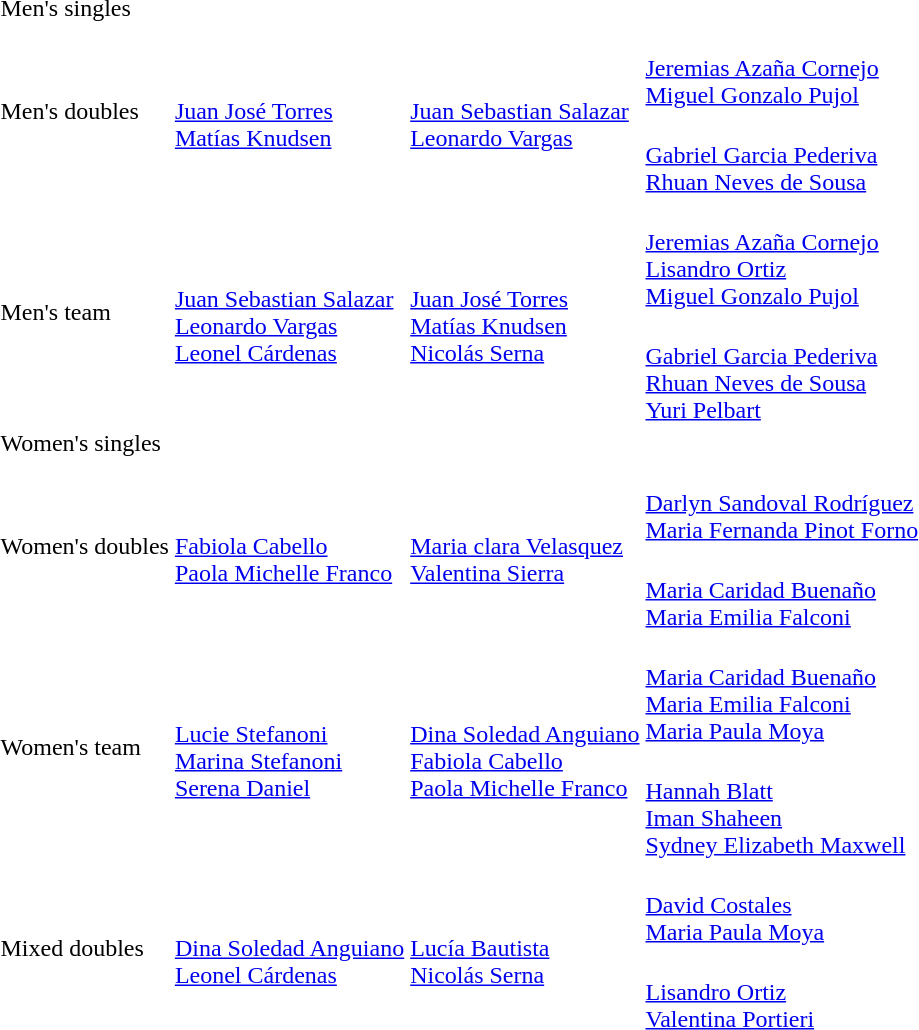<table>
<tr>
<td rowspan=2>Men's singles</td>
<td rowspan=2></td>
<td rowspan=2></td>
<td></td>
</tr>
<tr>
<td></td>
</tr>
<tr>
<td rowspan=2>Men's doubles</td>
<td rowspan=2><br><a href='#'>Juan José Torres</a><br><a href='#'>Matías Knudsen</a></td>
<td rowspan=2><br><a href='#'>Juan Sebastian Salazar</a><br><a href='#'>Leonardo Vargas</a></td>
<td><br><a href='#'>Jeremias Azaña Cornejo</a><br><a href='#'>Miguel Gonzalo Pujol</a></td>
</tr>
<tr>
<td><br><a href='#'>Gabriel Garcia Pederiva</a><br><a href='#'>Rhuan Neves de Sousa</a></td>
</tr>
<tr>
<td rowspan=2>Men's team</td>
<td rowspan=2><br><a href='#'>Juan Sebastian Salazar</a><br><a href='#'>Leonardo Vargas</a><br><a href='#'>Leonel Cárdenas</a></td>
<td rowspan=2><br><a href='#'>Juan José Torres</a><br><a href='#'>Matías Knudsen</a><br><a href='#'>Nicolás Serna</a></td>
<td><br><a href='#'>Jeremias Azaña Cornejo</a><br><a href='#'>Lisandro Ortiz</a><br><a href='#'>Miguel Gonzalo Pujol</a></td>
</tr>
<tr>
<td><br><a href='#'>Gabriel Garcia Pederiva</a><br><a href='#'>Rhuan Neves de Sousa</a><br><a href='#'>Yuri Pelbart</a></td>
</tr>
<tr>
<td rowspan=2>Women's singles</td>
<td rowspan=2></td>
<td rowspan=2></td>
<td></td>
</tr>
<tr>
<td></td>
</tr>
<tr>
<td rowspan=2>Women's doubles</td>
<td rowspan=2><br><a href='#'>Fabiola Cabello</a><br><a href='#'>Paola Michelle Franco</a></td>
<td rowspan=2><br><a href='#'>Maria clara Velasquez</a><br><a href='#'>Valentina Sierra</a></td>
<td><br><a href='#'>Darlyn Sandoval Rodríguez</a><br><a href='#'>Maria Fernanda Pinot Forno</a></td>
</tr>
<tr>
<td><br><a href='#'>Maria Caridad Buenaño</a><br><a href='#'>Maria Emilia Falconi</a></td>
</tr>
<tr>
<td rowspan=2>Women's team</td>
<td rowspan=2><br><a href='#'>Lucie Stefanoni</a><br><a href='#'>Marina Stefanoni</a><br><a href='#'>Serena Daniel</a></td>
<td rowspan=2><br><a href='#'>Dina Soledad Anguiano</a><br><a href='#'>Fabiola Cabello</a><br><a href='#'>Paola Michelle Franco</a></td>
<td><br><a href='#'>Maria Caridad Buenaño</a><br><a href='#'>Maria Emilia Falconi</a><br><a href='#'>Maria Paula Moya</a></td>
</tr>
<tr>
<td><br><a href='#'>Hannah Blatt</a><br><a href='#'>Iman Shaheen</a><br><a href='#'>Sydney Elizabeth Maxwell</a></td>
</tr>
<tr>
<td rowspan=2>Mixed doubles</td>
<td rowspan=2><br><a href='#'>Dina Soledad Anguiano</a><br><a href='#'>Leonel Cárdenas</a></td>
<td rowspan=2><br><a href='#'>Lucía Bautista</a><br><a href='#'>Nicolás Serna</a></td>
<td><br><a href='#'>David Costales</a><br><a href='#'>Maria Paula Moya</a></td>
</tr>
<tr>
<td><br><a href='#'>Lisandro Ortiz</a><br><a href='#'>Valentina Portieri</a></td>
</tr>
<tr>
</tr>
</table>
